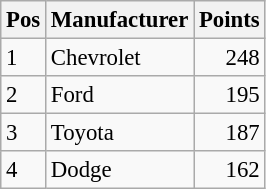<table class="wikitable" style="font-size: 95%;">
<tr>
<th>Pos</th>
<th>Manufacturer</th>
<th>Points</th>
</tr>
<tr>
<td>1</td>
<td>Chevrolet</td>
<td style="text-align:right;">248</td>
</tr>
<tr>
<td>2</td>
<td>Ford</td>
<td style="text-align:right;">195</td>
</tr>
<tr>
<td>3</td>
<td>Toyota</td>
<td style="text-align:right;">187</td>
</tr>
<tr>
<td>4</td>
<td>Dodge</td>
<td style="text-align:right;">162</td>
</tr>
</table>
